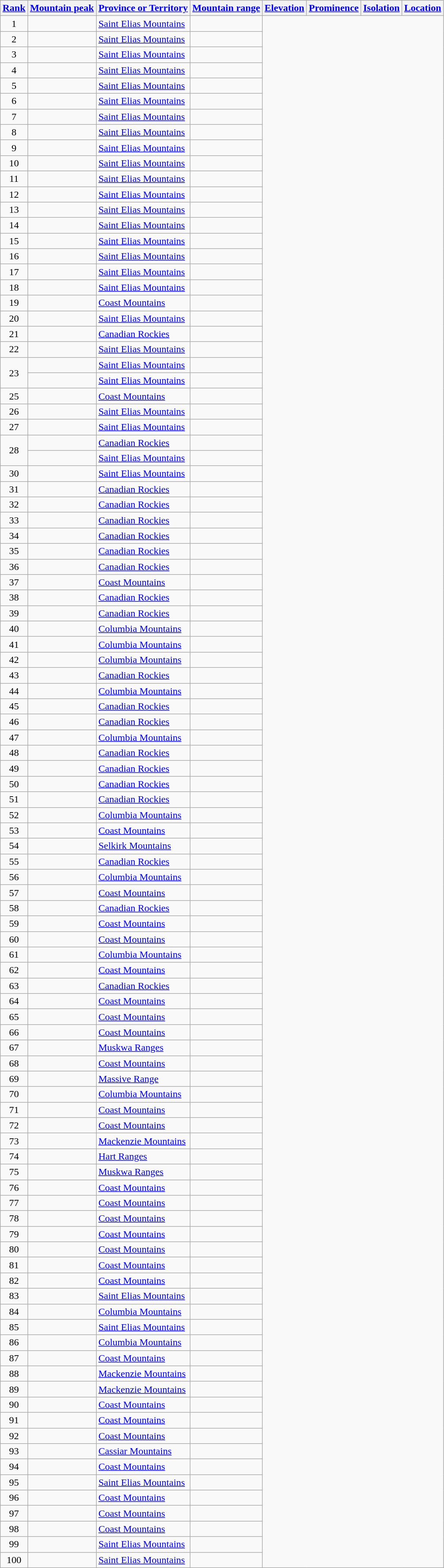<table class="wikitable sortable">
<tr>
<th><a href='#'>Rank</a></th>
<th><a href='#'>Mountain peak</a></th>
<th><a href='#'>Province or Territory</a></th>
<th><a href='#'>Mountain range</a></th>
<th><a href='#'>Elevation</a></th>
<th><a href='#'>Prominence</a></th>
<th><a href='#'>Isolation</a></th>
<th><a href='#'>Location</a></th>
</tr>
<tr>
<td align=center>1<br></td>
<td></td>
<td><a href='#'>Saint Elias Mountains</a><br></td>
<td></td>
</tr>
<tr>
<td align=center>2<br></td>
<td><br></td>
<td><a href='#'>Saint Elias Mountains</a><br></td>
<td></td>
</tr>
<tr>
<td align=center>3<br></td>
<td></td>
<td><a href='#'>Saint Elias Mountains</a><br></td>
<td></td>
</tr>
<tr>
<td align=center>4<br></td>
<td></td>
<td><a href='#'>Saint Elias Mountains</a><br></td>
<td></td>
</tr>
<tr>
<td align=center>5<br></td>
<td></td>
<td><a href='#'>Saint Elias Mountains</a><br></td>
<td></td>
</tr>
<tr>
<td align=center>6<br></td>
<td></td>
<td><a href='#'>Saint Elias Mountains</a><br></td>
<td></td>
</tr>
<tr>
<td align=center>7<br></td>
<td></td>
<td><a href='#'>Saint Elias Mountains</a><br></td>
<td></td>
</tr>
<tr>
<td align=center>8<br></td>
<td></td>
<td><a href='#'>Saint Elias Mountains</a><br></td>
<td></td>
</tr>
<tr>
<td align=center>9<br></td>
<td><br></td>
<td><a href='#'>Saint Elias Mountains</a><br></td>
<td></td>
</tr>
<tr>
<td align=center>10<br></td>
<td><br></td>
<td><a href='#'>Saint Elias Mountains</a><br></td>
<td></td>
</tr>
<tr>
<td align=center>11<br></td>
<td></td>
<td><a href='#'>Saint Elias Mountains</a><br></td>
<td></td>
</tr>
<tr>
<td align=center>12<br></td>
<td><br></td>
<td><a href='#'>Saint Elias Mountains</a><br></td>
<td></td>
</tr>
<tr>
<td align=center>13<br></td>
<td></td>
<td><a href='#'>Saint Elias Mountains</a><br></td>
<td></td>
</tr>
<tr>
<td align=center>14<br></td>
<td><br></td>
<td><a href='#'>Saint Elias Mountains</a><br></td>
<td></td>
</tr>
<tr>
<td align=center>15<br></td>
<td></td>
<td><a href='#'>Saint Elias Mountains</a><br></td>
<td></td>
</tr>
<tr>
<td align=center>16<br></td>
<td></td>
<td><a href='#'>Saint Elias Mountains</a><br></td>
<td></td>
</tr>
<tr>
<td align=center>17<br></td>
<td><br></td>
<td><a href='#'>Saint Elias Mountains</a><br></td>
<td></td>
</tr>
<tr>
<td align=center>18<br></td>
<td></td>
<td><a href='#'>Saint Elias Mountains</a><br></td>
<td></td>
</tr>
<tr>
<td align=center>19<br></td>
<td></td>
<td><a href='#'>Coast Mountains</a><br></td>
<td></td>
</tr>
<tr>
<td align=center>20<br></td>
<td></td>
<td><a href='#'>Saint Elias Mountains</a><br></td>
<td></td>
</tr>
<tr>
<td align=center>21<br></td>
<td></td>
<td><a href='#'>Canadian Rockies</a><br></td>
<td></td>
</tr>
<tr>
<td align=center>22<br></td>
<td></td>
<td><a href='#'>Saint Elias Mountains</a><br></td>
<td></td>
</tr>
<tr>
<td align=center rowspan=2>23<br></td>
<td></td>
<td><a href='#'>Saint Elias Mountains</a><br></td>
<td></td>
</tr>
<tr>
<td><br></td>
<td><a href='#'>Saint Elias Mountains</a><br></td>
<td></td>
</tr>
<tr>
<td align=center>25<br></td>
<td></td>
<td><a href='#'>Coast Mountains</a><br></td>
<td></td>
</tr>
<tr>
<td align=center>26<br></td>
<td></td>
<td><a href='#'>Saint Elias Mountains</a><br></td>
<td></td>
</tr>
<tr>
<td align=center>27<br></td>
<td></td>
<td><a href='#'>Saint Elias Mountains</a><br></td>
<td></td>
</tr>
<tr>
<td align=center rowspan=2>28<br></td>
<td><br></td>
<td><a href='#'>Canadian Rockies</a><br></td>
<td></td>
</tr>
<tr>
<td></td>
<td><a href='#'>Saint Elias Mountains</a><br></td>
<td></td>
</tr>
<tr>
<td align=center>30<br></td>
<td></td>
<td><a href='#'>Saint Elias Mountains</a><br></td>
<td></td>
</tr>
<tr>
<td align=center>31<br></td>
<td></td>
<td><a href='#'>Canadian Rockies</a><br></td>
<td></td>
</tr>
<tr>
<td align=center>32<br></td>
<td></td>
<td><a href='#'>Canadian Rockies</a><br></td>
<td></td>
</tr>
<tr>
<td align=center>33<br></td>
<td></td>
<td><a href='#'>Canadian Rockies</a><br></td>
<td></td>
</tr>
<tr>
<td align=center>34<br></td>
<td></td>
<td><a href='#'>Canadian Rockies</a><br></td>
<td></td>
</tr>
<tr>
<td align=center>35<br></td>
<td><br></td>
<td><a href='#'>Canadian Rockies</a><br></td>
<td></td>
</tr>
<tr>
<td align=center>36<br></td>
<td></td>
<td><a href='#'>Canadian Rockies</a><br></td>
<td></td>
</tr>
<tr>
<td align=center>37<br></td>
<td></td>
<td><a href='#'>Coast Mountains</a><br></td>
<td></td>
</tr>
<tr>
<td align=center>38<br></td>
<td></td>
<td><a href='#'>Canadian Rockies</a><br></td>
<td></td>
</tr>
<tr>
<td align=center>39<br></td>
<td></td>
<td><a href='#'>Canadian Rockies</a><br></td>
<td></td>
</tr>
<tr>
<td align=center>40<br></td>
<td></td>
<td><a href='#'>Columbia Mountains</a><br></td>
<td></td>
</tr>
<tr>
<td align=center>41<br></td>
<td></td>
<td><a href='#'>Columbia Mountains</a><br></td>
<td></td>
</tr>
<tr>
<td align=center>42<br></td>
<td></td>
<td><a href='#'>Columbia Mountains</a><br></td>
<td></td>
</tr>
<tr>
<td align=center>43<br></td>
<td><br></td>
<td><a href='#'>Canadian Rockies</a><br></td>
<td></td>
</tr>
<tr>
<td align=center>44<br></td>
<td></td>
<td><a href='#'>Columbia Mountains</a><br></td>
<td></td>
</tr>
<tr>
<td align=center>45<br></td>
<td></td>
<td><a href='#'>Canadian Rockies</a><br></td>
<td></td>
</tr>
<tr>
<td align=center>46<br></td>
<td></td>
<td><a href='#'>Canadian Rockies</a><br></td>
<td></td>
</tr>
<tr>
<td align=center>47<br></td>
<td></td>
<td><a href='#'>Columbia Mountains</a><br></td>
<td></td>
</tr>
<tr>
<td align=center>48<br></td>
<td></td>
<td><a href='#'>Canadian Rockies</a><br></td>
<td></td>
</tr>
<tr>
<td align=center>49<br></td>
<td></td>
<td><a href='#'>Canadian Rockies</a><br></td>
<td></td>
</tr>
<tr>
<td align=center>50<br></td>
<td></td>
<td><a href='#'>Canadian Rockies</a><br></td>
<td></td>
</tr>
<tr>
<td align=center>51<br></td>
<td></td>
<td><a href='#'>Canadian Rockies</a><br></td>
<td></td>
</tr>
<tr>
<td align=center>52<br></td>
<td></td>
<td><a href='#'>Columbia Mountains</a><br></td>
<td></td>
</tr>
<tr>
<td align=center>53<br></td>
<td></td>
<td><a href='#'>Coast Mountains</a><br></td>
<td></td>
</tr>
<tr>
<td align=center>54<br></td>
<td></td>
<td><a href='#'>Selkirk Mountains</a><br></td>
<td></td>
</tr>
<tr>
<td align=center>55<br></td>
<td></td>
<td><a href='#'>Canadian Rockies</a><br></td>
<td></td>
</tr>
<tr>
<td align=center>56<br></td>
<td></td>
<td><a href='#'>Columbia Mountains</a><br></td>
<td></td>
</tr>
<tr>
<td align=center>57<br></td>
<td></td>
<td><a href='#'>Coast Mountains</a><br></td>
<td></td>
</tr>
<tr>
<td align=center>58<br></td>
<td></td>
<td><a href='#'>Canadian Rockies</a><br></td>
<td></td>
</tr>
<tr>
<td align=center>59<br></td>
<td></td>
<td><a href='#'>Coast Mountains</a><br></td>
<td></td>
</tr>
<tr>
<td align=center>60<br></td>
<td></td>
<td><a href='#'>Coast Mountains</a><br></td>
<td></td>
</tr>
<tr>
<td align=center>61<br></td>
<td></td>
<td><a href='#'>Columbia Mountains</a><br></td>
<td></td>
</tr>
<tr>
<td align=center>62<br></td>
<td></td>
<td><a href='#'>Coast Mountains</a><br></td>
<td></td>
</tr>
<tr>
<td align=center>63<br></td>
<td></td>
<td><a href='#'>Canadian Rockies</a><br></td>
<td></td>
</tr>
<tr>
<td align=center>64<br></td>
<td></td>
<td><a href='#'>Coast Mountains</a><br></td>
<td></td>
</tr>
<tr>
<td align=center>65<br></td>
<td><br></td>
<td><a href='#'>Coast Mountains</a><br></td>
<td></td>
</tr>
<tr>
<td align=center>66<br></td>
<td></td>
<td><a href='#'>Coast Mountains</a><br></td>
<td></td>
</tr>
<tr>
<td align=center>67<br></td>
<td></td>
<td><a href='#'>Muskwa Ranges</a><br></td>
<td></td>
</tr>
<tr>
<td align=center>68<br></td>
<td></td>
<td><a href='#'>Coast Mountains</a><br></td>
<td></td>
</tr>
<tr>
<td align=center>69<br></td>
<td></td>
<td><a href='#'>Massive Range</a><br></td>
<td></td>
</tr>
<tr>
<td align=center>70<br></td>
<td></td>
<td><a href='#'>Columbia Mountains</a><br></td>
<td></td>
</tr>
<tr>
<td align=center>71<br></td>
<td></td>
<td><a href='#'>Coast Mountains</a><br></td>
<td></td>
</tr>
<tr>
<td align=center>72<br></td>
<td></td>
<td><a href='#'>Coast Mountains</a><br></td>
<td></td>
</tr>
<tr>
<td align=center>73<br></td>
<td></td>
<td><a href='#'>Mackenzie Mountains</a><br></td>
<td></td>
</tr>
<tr>
<td align=center>74<br></td>
<td></td>
<td><a href='#'>Hart Ranges</a><br></td>
<td></td>
</tr>
<tr>
<td align=center>75<br></td>
<td></td>
<td><a href='#'>Muskwa Ranges</a><br></td>
<td></td>
</tr>
<tr>
<td align=center>76<br></td>
<td></td>
<td><a href='#'>Coast Mountains</a><br></td>
<td></td>
</tr>
<tr>
<td align=center>77<br></td>
<td></td>
<td><a href='#'>Coast Mountains</a><br></td>
<td></td>
</tr>
<tr>
<td align=center>78<br></td>
<td></td>
<td><a href='#'>Coast Mountains</a><br></td>
<td></td>
</tr>
<tr>
<td align=center>79<br></td>
<td></td>
<td><a href='#'>Coast Mountains</a><br></td>
<td></td>
</tr>
<tr>
<td align=center>80<br></td>
<td></td>
<td><a href='#'>Coast Mountains</a><br></td>
<td></td>
</tr>
<tr>
<td align=center>81<br></td>
<td></td>
<td><a href='#'>Coast Mountains</a><br></td>
<td></td>
</tr>
<tr>
<td align=center>82<br></td>
<td></td>
<td><a href='#'>Coast Mountains</a><br></td>
<td></td>
</tr>
<tr>
<td align=center>83<br></td>
<td><br></td>
<td><a href='#'>Saint Elias Mountains</a><br></td>
<td></td>
</tr>
<tr>
<td align=center>84<br></td>
<td></td>
<td><a href='#'>Columbia Mountains</a><br></td>
<td></td>
</tr>
<tr>
<td align=center>85<br></td>
<td></td>
<td><a href='#'>Saint Elias Mountains</a><br></td>
<td></td>
</tr>
<tr>
<td align=center>86<br></td>
<td></td>
<td><a href='#'>Columbia Mountains</a><br></td>
<td></td>
</tr>
<tr>
<td align=center>87<br></td>
<td></td>
<td><a href='#'>Coast Mountains</a><br></td>
<td></td>
</tr>
<tr>
<td align=center>88<br></td>
<td></td>
<td><a href='#'>Mackenzie Mountains</a><br></td>
<td></td>
</tr>
<tr>
<td align=center>89<br></td>
<td></td>
<td><a href='#'>Mackenzie Mountains</a><br></td>
<td></td>
</tr>
<tr>
<td align=center>90<br></td>
<td></td>
<td><a href='#'>Coast Mountains</a><br></td>
<td></td>
</tr>
<tr>
<td align=center>91<br></td>
<td></td>
<td><a href='#'>Coast Mountains</a><br></td>
<td></td>
</tr>
<tr>
<td align=center>92<br></td>
<td></td>
<td><a href='#'>Coast Mountains</a><br></td>
<td></td>
</tr>
<tr>
<td align=center>93<br></td>
<td></td>
<td><a href='#'>Cassiar Mountains</a><br></td>
<td></td>
</tr>
<tr>
<td align=center>94<br></td>
<td></td>
<td><a href='#'>Coast Mountains</a><br></td>
<td></td>
</tr>
<tr>
<td align=center>95<br></td>
<td></td>
<td><a href='#'>Saint Elias Mountains</a><br></td>
<td></td>
</tr>
<tr>
<td align=center>96<br></td>
<td></td>
<td><a href='#'>Coast Mountains</a><br></td>
<td></td>
</tr>
<tr>
<td align=center>97<br></td>
<td></td>
<td><a href='#'>Coast Mountains</a><br></td>
<td></td>
</tr>
<tr>
<td align=center>98<br></td>
<td></td>
<td><a href='#'>Coast Mountains</a><br></td>
<td></td>
</tr>
<tr>
<td align=center>99<br></td>
<td><br></td>
<td><a href='#'>Saint Elias Mountains</a><br></td>
<td></td>
</tr>
<tr>
<td align=center>100<br></td>
<td></td>
<td><a href='#'>Saint Elias Mountains</a><br></td>
<td></td>
</tr>
</table>
